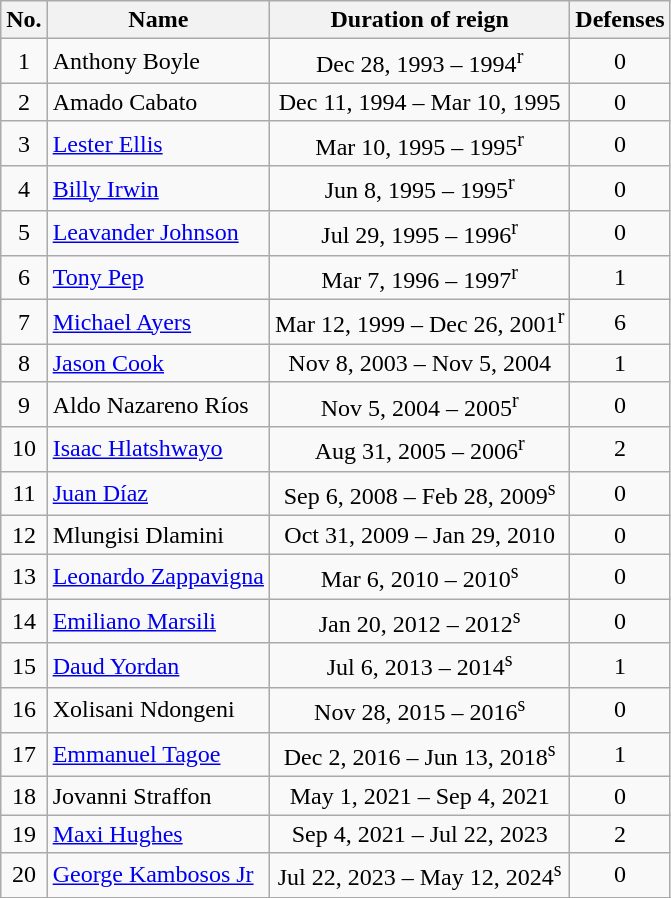<table class="wikitable" style="text-align:center;">
<tr>
<th>No.</th>
<th>Name</th>
<th>Duration of reign</th>
<th>Defenses</th>
</tr>
<tr>
<td>1</td>
<td align=left> Anthony Boyle</td>
<td>Dec 28, 1993 – 1994<sup>r</sup></td>
<td>0</td>
</tr>
<tr>
<td>2</td>
<td align=left> Amado Cabato</td>
<td>Dec 11, 1994 – Mar 10, 1995</td>
<td>0</td>
</tr>
<tr>
<td>3</td>
<td align=left> <a href='#'>Lester Ellis</a></td>
<td>Mar 10, 1995 – 1995<sup>r</sup></td>
<td>0</td>
</tr>
<tr>
<td>4</td>
<td align=left> <a href='#'>Billy Irwin</a></td>
<td>Jun 8, 1995 – 1995<sup>r</sup></td>
<td>0</td>
</tr>
<tr>
<td>5</td>
<td align=left> <a href='#'>Leavander Johnson</a></td>
<td>Jul 29, 1995 – 1996<sup>r</sup></td>
<td>0</td>
</tr>
<tr>
<td>6</td>
<td align=left> <a href='#'>Tony Pep</a></td>
<td>Mar 7, 1996 – 1997<sup>r</sup></td>
<td>1</td>
</tr>
<tr>
<td>7</td>
<td align=left> <a href='#'>Michael Ayers</a></td>
<td>Mar 12, 1999 – Dec 26, 2001<sup>r</sup></td>
<td>6</td>
</tr>
<tr>
<td>8</td>
<td align=left> <a href='#'>Jason Cook</a></td>
<td>Nov 8, 2003 – Nov 5, 2004</td>
<td>1</td>
</tr>
<tr>
<td>9</td>
<td align=left> Aldo Nazareno Ríos</td>
<td>Nov 5, 2004 – 2005<sup>r</sup></td>
<td>0</td>
</tr>
<tr>
<td>10</td>
<td align=left> <a href='#'>Isaac Hlatshwayo</a></td>
<td>Aug 31, 2005 – 2006<sup>r</sup></td>
<td>2</td>
</tr>
<tr>
<td>11</td>
<td align=left> <a href='#'>Juan Díaz</a></td>
<td>Sep 6, 2008 – Feb 28, 2009<sup>s</sup></td>
<td>0</td>
</tr>
<tr>
<td>12</td>
<td align=left> Mlungisi Dlamini</td>
<td>Oct 31, 2009 – Jan 29, 2010 </td>
<td>0</td>
</tr>
<tr>
<td>13</td>
<td align=left> <a href='#'>Leonardo Zappavigna</a></td>
<td>Mar 6, 2010 – 2010<sup>s</sup></td>
<td>0</td>
</tr>
<tr>
<td>14</td>
<td align=left> <a href='#'>Emiliano Marsili</a></td>
<td>Jan 20, 2012 – 2012<sup>s</sup></td>
<td>0</td>
</tr>
<tr>
<td>15</td>
<td align=left> <a href='#'>Daud Yordan</a></td>
<td>Jul 6, 2013 – 2014<sup>s</sup></td>
<td>1</td>
</tr>
<tr>
<td>16</td>
<td align=left> Xolisani Ndongeni</td>
<td>Nov 28, 2015 – 2016<sup>s</sup></td>
<td>0</td>
</tr>
<tr>
<td>17</td>
<td align=left> <a href='#'>Emmanuel Tagoe</a></td>
<td>Dec 2, 2016 – Jun 13, 2018<sup>s</sup></td>
<td>1</td>
</tr>
<tr>
<td>18</td>
<td align=left> Jovanni Straffon</td>
<td>May 1, 2021 – Sep 4, 2021</td>
<td>0</td>
</tr>
<tr>
<td>19</td>
<td align=left> <a href='#'>Maxi Hughes</a></td>
<td>Sep 4, 2021 – Jul 22, 2023</td>
<td>2</td>
</tr>
<tr>
<td>20</td>
<td align=left> <a href='#'>George Kambosos Jr</a></td>
<td>Jul 22, 2023 – May 12, 2024<sup>s</sup></td>
<td>0</td>
</tr>
<tr>
</tr>
</table>
